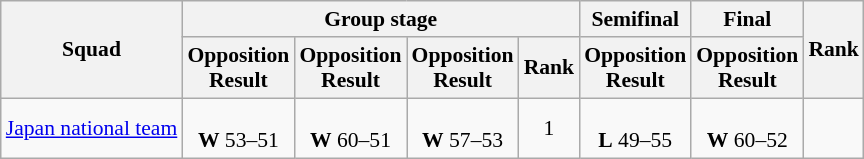<table class=wikitable style="font-size:90%">
<tr>
<th rowspan="2">Squad</th>
<th colspan="4">Group stage</th>
<th>Semifinal</th>
<th>Final</th>
<th rowspan="2">Rank</th>
</tr>
<tr>
<th>Opposition<br>Result</th>
<th>Opposition<br>Result</th>
<th>Opposition<br>Result</th>
<th>Rank</th>
<th>Opposition<br>Result</th>
<th>Opposition<br>Result</th>
</tr>
<tr align=center>
<td align=left><a href='#'>Japan national team</a></td>
<td><br><strong>W</strong> 53–51</td>
<td><br><strong>W</strong> 60–51</td>
<td><br><strong>W</strong> 57–53</td>
<td>1</td>
<td><br><strong>L</strong> 49–55</td>
<td><br><strong>W</strong> 60–52</td>
<td></td>
</tr>
</table>
